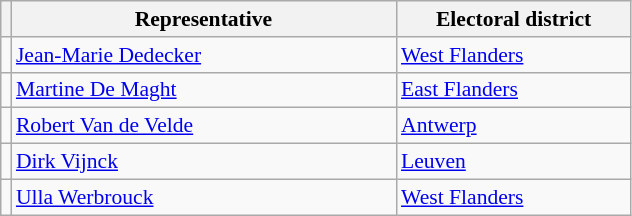<table class="sortable wikitable" style="text-align:left; font-size:90%">
<tr>
<th></th>
<th width="250">Representative</th>
<th width="150">Electoral district</th>
</tr>
<tr>
<td></td>
<td align=left><a href='#'>Jean-Marie Dedecker</a></td>
<td><a href='#'>West Flanders</a></td>
</tr>
<tr>
<td></td>
<td align=left><a href='#'>Martine De Maght</a></td>
<td><a href='#'>East Flanders</a></td>
</tr>
<tr>
<td></td>
<td align=left><a href='#'>Robert Van de Velde</a></td>
<td><a href='#'>Antwerp</a></td>
</tr>
<tr>
<td></td>
<td align=left><a href='#'>Dirk Vijnck</a></td>
<td><a href='#'>Leuven</a></td>
</tr>
<tr>
<td></td>
<td align=left><a href='#'>Ulla Werbrouck</a></td>
<td><a href='#'>West Flanders</a></td>
</tr>
</table>
